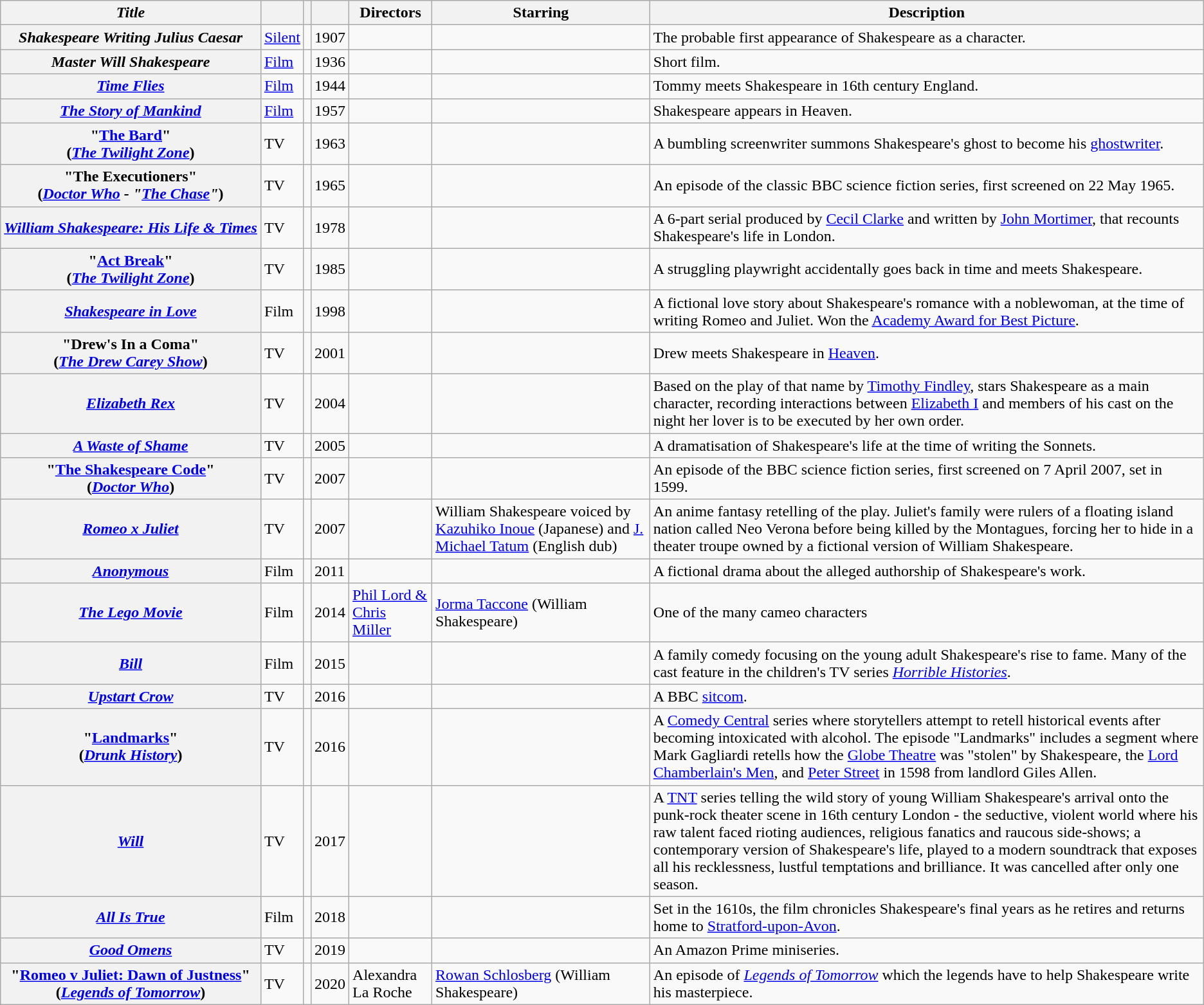<table class="wikitable sortable">
<tr>
<th scope="col"><em>Title</em></th>
<th scope="col"></th>
<th scope="col"></th>
<th scope="col"></th>
<th scope="col" class="unsortable">Directors</th>
<th scope="col" class="unsortable" style="min-width: 10em">Starring</th>
<th scope="col" class="unsortable" style="min-width: 15em">Description</th>
</tr>
<tr>
<th scope="row" style="white-space: nowrap"><em>Shakespeare Writing Julius Caesar</em></th>
<td><a href='#'>Silent</a></td>
<td></td>
<td>1907</td>
<td></td>
<td></td>
<td>The probable first appearance of Shakespeare as a character.</td>
</tr>
<tr>
<th scope="row" style="white-space: nowrap"><em>Master Will Shakespeare</em></th>
<td><a href='#'>Film</a></td>
<td></td>
<td>1936</td>
<td></td>
<td></td>
<td>Short film.</td>
</tr>
<tr>
<th scope="row" style="white-space: nowrap"><em><a href='#'>Time Flies</a></em></th>
<td><a href='#'>Film</a></td>
<td></td>
<td>1944</td>
<td></td>
<td></td>
<td>Tommy meets Shakespeare in 16th century England.</td>
</tr>
<tr>
<th scope="row" style="white-space: nowrap"><em><a href='#'>The Story of Mankind</a></em></th>
<td><a href='#'>Film</a></td>
<td></td>
<td>1957</td>
<td></td>
<td></td>
<td>Shakespeare appears in Heaven.</td>
</tr>
<tr>
<th scope="row" style="white-space: nowrap">"<a href='#'>The Bard</a>"<br>(<em><a href='#'>The Twilight Zone</a></em>)</th>
<td>TV</td>
<td></td>
<td>1963</td>
<td></td>
<td></td>
<td>A bumbling screenwriter summons Shakespeare's ghost to become his <a href='#'>ghostwriter</a>.</td>
</tr>
<tr>
<th scope="row" style="white-space: nowrap">"The Executioners"<br>(<em><a href='#'>Doctor Who</a> - "<a href='#'>The Chase</a>"</em>)</th>
<td>TV</td>
<td></td>
<td>1965</td>
<td></td>
<td></td>
<td>An episode of the classic BBC science fiction series, first screened on 22 May 1965.</td>
</tr>
<tr>
<th scope="row" style="white-space: nowrap"><em><a href='#'>William Shakespeare: His Life & Times</a></em></th>
<td>TV</td>
<td></td>
<td>1978</td>
<td></td>
<td></td>
<td>A 6-part serial produced by <a href='#'>Cecil Clarke</a> and written by <a href='#'>John Mortimer</a>, that recounts Shakespeare's life in London.</td>
</tr>
<tr>
<th scope="row" style="white-space: nowrap">"<a href='#'>Act Break</a>" <br> (<em><a href='#'>The Twilight Zone</a></em>)</th>
<td>TV</td>
<td></td>
<td>1985</td>
<td></td>
<td></td>
<td>A struggling playwright accidentally goes back in time and meets Shakespeare.</td>
</tr>
<tr>
<th scope="row" style="white-space: nowrap"><em><a href='#'>Shakespeare in Love</a></em></th>
<td>Film</td>
<td></td>
<td>1998</td>
<td></td>
<td></td>
<td>A fictional love story about Shakespeare's romance with a noblewoman, at the time of writing Romeo and Juliet. Won the <a href='#'>Academy Award for Best Picture</a>.</td>
</tr>
<tr>
<th scope="row" style="white-space: nowrap">"Drew's In a Coma" <br>(<em><a href='#'>The Drew Carey Show</a></em>)</th>
<td>TV</td>
<td></td>
<td>2001</td>
<td></td>
<td></td>
<td>Drew meets Shakespeare in <a href='#'>Heaven</a>.</td>
</tr>
<tr>
<th scope="row" style="white-space: nowrap"><em><a href='#'>Elizabeth Rex</a></em></th>
<td>TV</td>
<td></td>
<td>2004</td>
<td></td>
<td></td>
<td>Based on the play of that name by <a href='#'>Timothy Findley</a>, stars Shakespeare as a main character, recording interactions between <a href='#'>Elizabeth I</a> and members of his cast on the night her lover is to be executed by her own order.</td>
</tr>
<tr>
<th scope="row" style="white-space: nowrap"><em><a href='#'>A Waste of Shame</a></em></th>
<td>TV</td>
<td></td>
<td>2005</td>
<td></td>
<td></td>
<td>A dramatisation of Shakespeare's life at the time of writing the Sonnets.</td>
</tr>
<tr>
<th scope="row" style="white-space: nowrap">"<a href='#'>The Shakespeare Code</a>"<br>(<em><a href='#'>Doctor Who</a></em>)</th>
<td>TV</td>
<td></td>
<td>2007</td>
<td></td>
<td></td>
<td>An episode of the BBC science fiction series, first screened on 7 April 2007, set in 1599.</td>
</tr>
<tr>
<th scope="row" style="white-space: nowrap"><em><a href='#'>Romeo x Juliet</a></em></th>
<td>TV</td>
<td></td>
<td>2007</td>
<td></td>
<td>William Shakespeare voiced by <a href='#'>Kazuhiko Inoue</a> (Japanese) and <a href='#'>J. Michael Tatum</a> (English dub)</td>
<td>An anime fantasy retelling of the play. Juliet's family were rulers of a floating island nation called Neo Verona before being killed by the Montagues, forcing her to hide in a theater troupe owned by a fictional version of William Shakespeare.</td>
</tr>
<tr>
<th scope="row" style="white-space: nowrap"><em><a href='#'>Anonymous</a></em></th>
<td>Film</td>
<td></td>
<td>2011</td>
<td></td>
<td></td>
<td>A fictional drama about the alleged authorship of Shakespeare's work.</td>
</tr>
<tr>
<th><em><a href='#'>The Lego Movie</a></em></th>
<td>Film</td>
<td></td>
<td>2014</td>
<td><a href='#'>Phil Lord & Chris Miller</a></td>
<td><a href='#'>Jorma Taccone</a> (William Shakespeare)</td>
<td>One of the many cameo characters</td>
</tr>
<tr>
<th scope="row" style="white-space: nowrap"><em><a href='#'>Bill</a></em></th>
<td>Film</td>
<td></td>
<td>2015</td>
<td></td>
<td></td>
<td>A family comedy focusing on the young adult Shakespeare's rise to fame. Many of the cast feature in the children's TV series <em><a href='#'>Horrible Histories</a></em>.</td>
</tr>
<tr>
<th scope="row" style="white-space: nowrap"><em><a href='#'>Upstart Crow</a></em></th>
<td>TV</td>
<td></td>
<td>2016</td>
<td></td>
<td></td>
<td>A BBC <a href='#'>sitcom</a>.</td>
</tr>
<tr>
<th scope="row" style="white-space: nowrap">"<a href='#'>Landmarks</a>"<br> (<em><a href='#'>Drunk History</a></em>)</th>
<td>TV</td>
<td></td>
<td>2016</td>
<td></td>
<td></td>
<td>A <a href='#'>Comedy Central</a> series where storytellers attempt to retell historical events after becoming intoxicated with alcohol.  The episode "Landmarks" includes a segment where Mark Gagliardi retells how the <a href='#'>Globe Theatre</a> was "stolen" by Shakespeare, the <a href='#'>Lord Chamberlain's Men</a>, and <a href='#'>Peter Street</a> in 1598 from landlord Giles Allen.</td>
</tr>
<tr>
<th scope="row" style="white-space: nowrap"><em><a href='#'>Will</a></em></th>
<td>TV</td>
<td></td>
<td>2017</td>
<td></td>
<td></td>
<td>A <a href='#'>TNT</a> series telling the wild story of young William Shakespeare's arrival onto the punk-rock theater scene in 16th century London - the seductive, violent world where his raw talent faced rioting audiences, religious fanatics and raucous side-shows; a contemporary version of Shakespeare's life, played to a modern soundtrack that exposes all his recklessness, lustful temptations and brilliance. It was cancelled after only one season.</td>
</tr>
<tr>
<th scope="row" style="white-space: nowrap"><em><a href='#'>All Is True</a></em></th>
<td>Film</td>
<td></td>
<td>2018</td>
<td></td>
<td></td>
<td>Set in the 1610s, the film chronicles Shakespeare's final years as he retires and returns home to <a href='#'>Stratford-upon-Avon</a>.</td>
</tr>
<tr>
<th scope="row" style="white-space: nowrap"><em><a href='#'>Good Omens</a></em></th>
<td>TV</td>
<td></td>
<td>2019</td>
<td></td>
<td></td>
<td>An Amazon Prime miniseries.</td>
</tr>
<tr>
<th>"<a href='#'>Romeo v Juliet: Dawn of Justness</a>"<br> (<em><a href='#'>Legends of Tomorrow</a></em>)</th>
<td>TV</td>
<td></td>
<td>2020</td>
<td>Alexandra La Roche</td>
<td><a href='#'>Rowan Schlosberg</a> (William Shakespeare)</td>
<td>An episode of <em><a href='#'>Legends of Tomorrow</a></em> which the legends have to help Shakespeare write his masterpiece.</td>
</tr>
</table>
